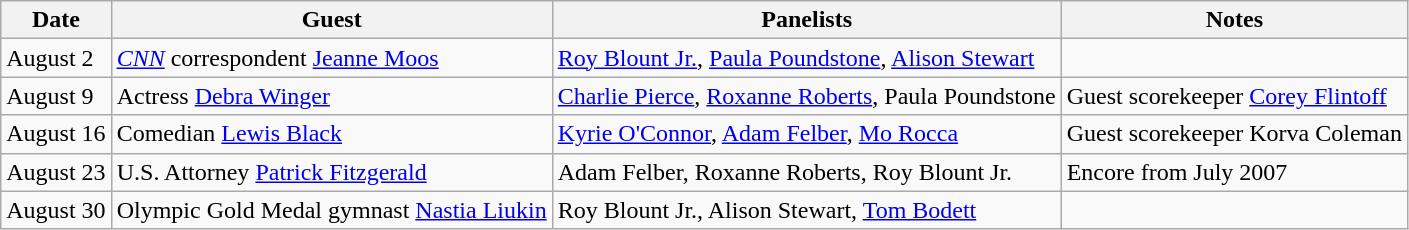<table class="wikitable">
<tr>
<th>Date</th>
<th>Guest</th>
<th>Panelists</th>
<th>Notes</th>
</tr>
<tr>
<td>August 2</td>
<td><em><a href='#'>CNN</a></em> correspondent <a href='#'>Jeanne Moos</a></td>
<td><a href='#'>Roy Blount Jr.</a>, <a href='#'>Paula Poundstone</a>, <a href='#'>Alison Stewart</a></td>
<td></td>
</tr>
<tr>
<td>August 9</td>
<td>Actress <a href='#'>Debra Winger</a></td>
<td><a href='#'>Charlie Pierce</a>, <a href='#'>Roxanne Roberts</a>, Paula Poundstone</td>
<td>Guest scorekeeper <a href='#'>Corey Flintoff</a></td>
</tr>
<tr>
<td>August 16</td>
<td>Comedian <a href='#'>Lewis Black</a></td>
<td><a href='#'>Kyrie O'Connor</a>, <a href='#'>Adam Felber</a>, <a href='#'>Mo Rocca</a></td>
<td>Guest scorekeeper Korva Coleman</td>
</tr>
<tr>
<td>August 23</td>
<td>U.S. Attorney <a href='#'>Patrick Fitzgerald</a></td>
<td>Adam Felber, Roxanne Roberts, Roy Blount Jr.</td>
<td>Encore from July 2007</td>
</tr>
<tr>
<td>August 30</td>
<td>Olympic Gold Medal gymnast <a href='#'>Nastia Liukin</a></td>
<td>Roy Blount Jr., Alison Stewart, <a href='#'>Tom Bodett</a></td>
<td></td>
</tr>
</table>
